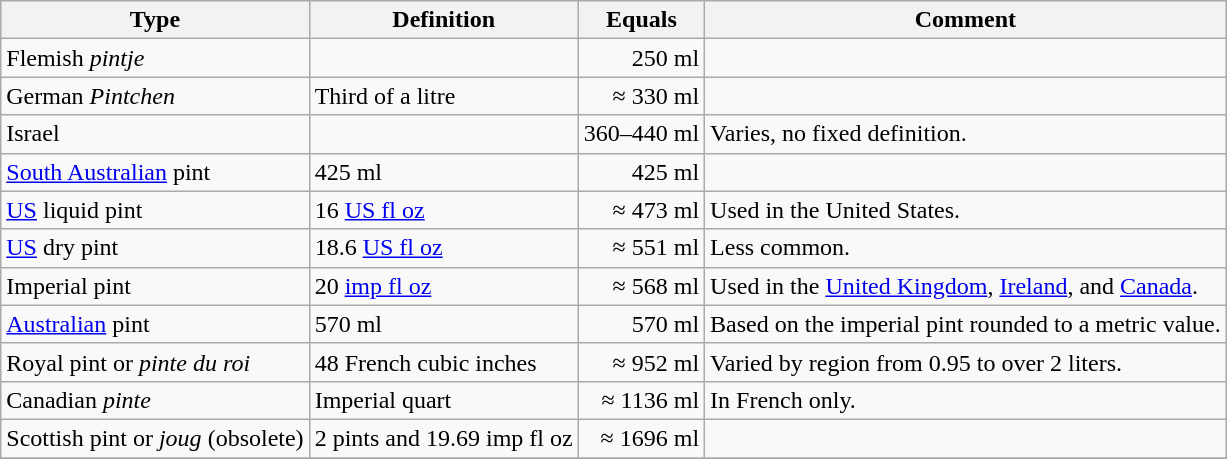<table class="wikitable">
<tr>
<th>Type</th>
<th>Definition</th>
<th>Equals</th>
<th>Comment</th>
</tr>
<tr>
<td>Flemish <em>pintje</em></td>
<td></td>
<td style="text-align: right;">250 ml</td>
<td></td>
</tr>
<tr>
<td>German <em>Pintchen</em></td>
<td>Third of a litre</td>
<td style="text-align: right;">≈ 330 ml</td>
<td></td>
</tr>
<tr>
<td>Israel</td>
<td></td>
<td style="text-align: right;">360–440 ml</td>
<td>Varies, no fixed definition.</td>
</tr>
<tr>
<td><a href='#'>South Australian</a> pint</td>
<td>425 ml</td>
<td style="text-align: right;">425 ml</td>
<td></td>
</tr>
<tr>
<td><a href='#'>US</a> liquid pint</td>
<td>16 <a href='#'>US fl oz</a></td>
<td style="text-align: right;">≈ 473 ml</td>
<td>Used in the United States.</td>
</tr>
<tr>
<td><a href='#'>US</a> dry pint</td>
<td>18.6 <a href='#'>US fl oz</a></td>
<td style="text-align: right;">≈ 551 ml</td>
<td>Less common.</td>
</tr>
<tr>
<td>Imperial pint</td>
<td>20 <a href='#'>imp fl oz</a></td>
<td style="text-align: right;">≈ 568 ml</td>
<td>Used in the <a href='#'>United Kingdom</a>, <a href='#'>Ireland</a>, and <a href='#'>Canada</a>.</td>
</tr>
<tr>
<td><a href='#'>Australian</a> pint</td>
<td>570 ml</td>
<td style="text-align: right;">570 ml</td>
<td>Based on the imperial pint rounded to a metric value.</td>
</tr>
<tr>
<td>Royal pint or <em>pinte du roi</em></td>
<td>48 French cubic inches</td>
<td style="text-align: right;">≈ 952 ml</td>
<td>Varied by region from 0.95 to over 2 liters.</td>
</tr>
<tr>
<td>Canadian <em>pinte</em></td>
<td>Imperial quart</td>
<td style="text-align: right;">≈ 1136 ml</td>
<td>In French only.</td>
</tr>
<tr>
<td>Scottish pint or <em>joug</em> (obsolete)</td>
<td>2 pints and 19.69 imp fl oz</td>
<td style="text-align: right;">≈ 1696 ml</td>
<td></td>
</tr>
<tr>
</tr>
</table>
